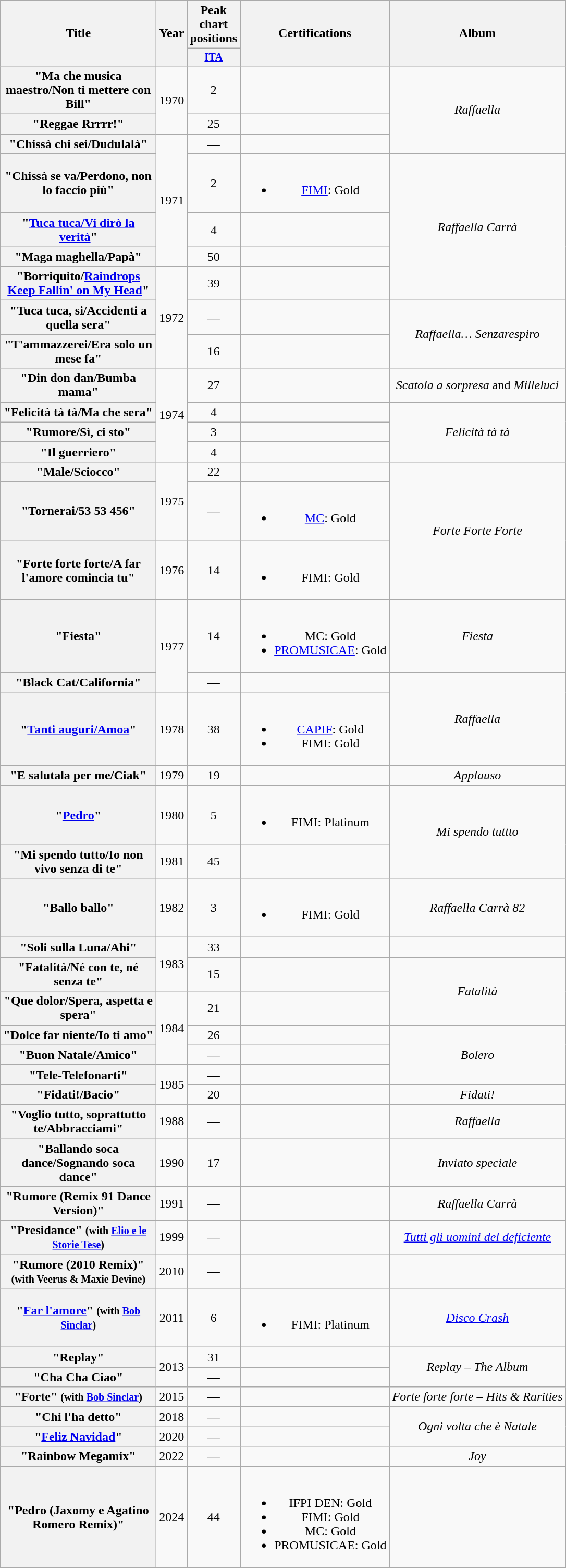<table class="wikitable plainrowheaders" style="text-align:center;">
<tr>
<th scope="col" rowspan="2" style="width:12em;">Title</th>
<th scope="col" rowspan="2">Year</th>
<th scope="col">Peak chart positions</th>
<th rowspan="2">Certifications</th>
<th rowspan="2">Album</th>
</tr>
<tr>
<th style="width:3em;font-size:85%"><a href='#'>ITA</a></th>
</tr>
<tr>
<th scope=row>"Ma che musica maestro/Non ti mettere con Bill"</th>
<td rowspan=2>1970</td>
<td>2</td>
<td></td>
<td rowspan=3><em>Raffaella</em></td>
</tr>
<tr>
<th scope=row>"Reggae Rrrrr!"</th>
<td>25</td>
<td></td>
</tr>
<tr>
<th scope=row>"Chissà chi sei/Dudulalà"</th>
<td rowspan=4>1971</td>
<td>—</td>
<td></td>
</tr>
<tr>
<th scope=row>"Chissà se va/Perdono, non lo faccio più"</th>
<td>2</td>
<td><br><ul><li><a href='#'>FIMI</a>: Gold</li></ul></td>
<td rowspan=4><em>Raffaella Carrà</em></td>
</tr>
<tr>
<th scope=row>"<a href='#'>Tuca tuca/Vi dirò la verità</a>"</th>
<td>4</td>
<td></td>
</tr>
<tr>
<th scope=row>"Maga maghella/Papà"</th>
<td>50</td>
<td></td>
</tr>
<tr>
<th scope=row>"Borriquito/<a href='#'>Raindrops Keep Fallin' on My Head</a>"</th>
<td rowspan=3>1972</td>
<td>39</td>
<td></td>
</tr>
<tr>
<th scope=row>"Tuca tuca, si/Accidenti a quella sera"</th>
<td>—</td>
<td></td>
<td rowspan=2><em>Raffaella… Senzarespiro</em></td>
</tr>
<tr>
<th scope=row>"T'ammazzerei/Era solo un mese fa"</th>
<td>16</td>
<td></td>
</tr>
<tr>
<th scope=row>"Din don dan/Bumba mama"</th>
<td rowspan=4>1974</td>
<td>27</td>
<td></td>
<td><em>Scatola a sorpresa</em> and <em>Milleluci</em></td>
</tr>
<tr>
<th scope=row>"Felicità tà tà/Ma che sera"</th>
<td>4</td>
<td></td>
<td rowspan=3><em>Felicità tà tà</em></td>
</tr>
<tr>
<th scope=row>"Rumore/Sì, ci sto"</th>
<td>3</td>
<td></td>
</tr>
<tr>
<th scope=row>"Il guerriero"</th>
<td>4</td>
<td></td>
</tr>
<tr>
<th scope=row>"Male/Sciocco"</th>
<td rowspan=2>1975</td>
<td>22</td>
<td></td>
<td rowspan=3><em>Forte Forte Forte</em></td>
</tr>
<tr>
<th scope=row>"Tornerai/53 53 456"</th>
<td>—</td>
<td><br><ul><li><a href='#'>MC</a>: Gold</li></ul></td>
</tr>
<tr>
<th scope=row>"Forte forte forte/A far l'amore comincia tu"</th>
<td>1976</td>
<td>14</td>
<td><br><ul><li>FIMI: Gold</li></ul></td>
</tr>
<tr>
<th scope=row>"Fiesta"</th>
<td rowspan=2>1977</td>
<td>14</td>
<td><br><ul><li>MC: Gold</li><li><a href='#'>PROMUSICAE</a>: Gold</li></ul></td>
<td><em>Fiesta</em></td>
</tr>
<tr>
<th scope=row>"Black Cat/California"</th>
<td>—</td>
<td></td>
<td rowspan=2><em>Raffaella</em></td>
</tr>
<tr>
<th scope=row>"<a href='#'>Tanti auguri/Amoa</a>"</th>
<td>1978</td>
<td>38</td>
<td><br><ul><li><a href='#'>CAPIF</a>: Gold</li><li>FIMI: Gold</li></ul></td>
</tr>
<tr>
<th scope=row>"E salutala per me/Ciak"</th>
<td>1979</td>
<td>19</td>
<td></td>
<td><em>Applauso</em></td>
</tr>
<tr>
<th scope=row>"<a href='#'>Pedro</a>"</th>
<td>1980</td>
<td>5</td>
<td><br><ul><li>FIMI: Platinum</li></ul></td>
<td rowspan=2><em>Mi spendo tuttto</em></td>
</tr>
<tr>
<th scope=row>"Mi spendo tutto/Io non vivo senza di te"</th>
<td>1981</td>
<td>45</td>
<td></td>
</tr>
<tr>
<th scope=row>"Ballo ballo"</th>
<td>1982</td>
<td>3</td>
<td><br><ul><li>FIMI: Gold</li></ul></td>
<td><em>Raffaella Carrà 82</em></td>
</tr>
<tr>
<th scope=row>"Soli sulla Luna/Ahi"</th>
<td rowspan=2>1983</td>
<td>33</td>
<td></td>
<td></td>
</tr>
<tr>
<th scope=row>"Fatalità/Né con te, né senza te"</th>
<td>15</td>
<td></td>
<td rowspan=2><em>Fatalità</em></td>
</tr>
<tr>
<th scope=row>"Que dolor/Spera, aspetta e spera"</th>
<td rowspan=3>1984</td>
<td>21</td>
<td></td>
</tr>
<tr>
<th scope=row>"Dolce far niente/Io ti amo"</th>
<td>26</td>
<td></td>
<td rowspan=3><em>Bolero</em></td>
</tr>
<tr>
<th scope=row>"Buon Natale/Amico"</th>
<td>—</td>
<td></td>
</tr>
<tr>
<th scope=row>"Tele-Telefonarti"</th>
<td rowspan=2>1985</td>
<td>—</td>
<td></td>
</tr>
<tr>
<th scope=row>"Fidati!/Bacio"</th>
<td>20</td>
<td></td>
<td><em>Fidati!</em></td>
</tr>
<tr>
<th scope=row>"Voglio tutto, soprattutto te/Abbracciami"</th>
<td>1988</td>
<td>—</td>
<td></td>
<td><em>Raffaella</em></td>
</tr>
<tr>
<th scope=row>"Ballando soca dance/Sognando soca dance"</th>
<td>1990</td>
<td>17</td>
<td></td>
<td><em>Inviato speciale</em></td>
</tr>
<tr>
<th scope=row>"Rumore (Remix 91 Dance Version)"</th>
<td>1991</td>
<td>—</td>
<td></td>
<td><em>Raffaella Carrà</em></td>
</tr>
<tr>
<th scope=row>"Presidance" <small>(with <a href='#'>Elio e le Storie Tese</a>)</small></th>
<td>1999</td>
<td>—</td>
<td></td>
<td><em><a href='#'>Tutti gli uomini del deficiente</a></em></td>
</tr>
<tr>
<th scope=row>"Rumore (2010 Remix)" <small>(with Veerus & Maxie Devine)</small></th>
<td>2010</td>
<td>—</td>
<td></td>
<td></td>
</tr>
<tr>
<th scope=row>"<a href='#'>Far l'amore</a>" <small>(with <a href='#'>Bob Sinclar</a>)</small></th>
<td>2011</td>
<td>6</td>
<td><br><ul><li>FIMI: Platinum</li></ul></td>
<td><em><a href='#'>Disco Crash</a></em></td>
</tr>
<tr>
<th scope=row>"Replay"</th>
<td rowspan=2>2013</td>
<td>31</td>
<td></td>
<td rowspan=2><em>Replay – The Album</em></td>
</tr>
<tr>
<th scope=row>"Cha Cha Ciao"</th>
<td>—</td>
<td></td>
</tr>
<tr>
<th scope=row>"Forte" <small>(with <a href='#'>Bob Sinclar</a>)</small></th>
<td>2015</td>
<td>—</td>
<td></td>
<td><em>Forte forte forte – Hits & Rarities</em></td>
</tr>
<tr>
<th scope=row>"Chi l'ha detto"</th>
<td>2018</td>
<td>—</td>
<td></td>
<td rowspan=2><em>Ogni volta che è Natale</em></td>
</tr>
<tr>
<th scope=row>"<a href='#'>Feliz Navidad</a>"</th>
<td>2020</td>
<td>—</td>
<td></td>
</tr>
<tr>
<th scope=row>"Rainbow Megamix"</th>
<td>2022</td>
<td>—</td>
<td></td>
<td><em>Joy</em></td>
</tr>
<tr>
<th scope=row>"Pedro (Jaxomy e Agatino Romero Remix)"</th>
<td>2024</td>
<td>44</td>
<td><br><ul><li>IFPI DEN: Gold</li><li>FIMI: Gold</li><li>MC: Gold</li><li>PROMUSICAE: Gold</li></ul></td>
<td></td>
</tr>
</table>
